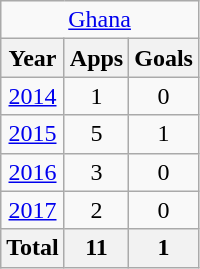<table class="wikitable" style="text-align:center">
<tr>
<td colspan=3><a href='#'>Ghana</a></td>
</tr>
<tr>
<th>Year</th>
<th>Apps</th>
<th>Goals</th>
</tr>
<tr>
<td><a href='#'>2014</a></td>
<td>1</td>
<td>0</td>
</tr>
<tr>
<td><a href='#'>2015</a></td>
<td>5</td>
<td>1</td>
</tr>
<tr>
<td><a href='#'>2016</a></td>
<td>3</td>
<td>0</td>
</tr>
<tr>
<td><a href='#'>2017</a></td>
<td>2</td>
<td>0</td>
</tr>
<tr>
<th>Total</th>
<th>11</th>
<th>1</th>
</tr>
</table>
